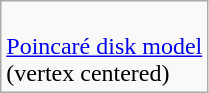<table class=wikitable>
<tr>
<td><br><a href='#'>Poincaré disk model</a><br>(vertex centered)<br></td>
</tr>
</table>
